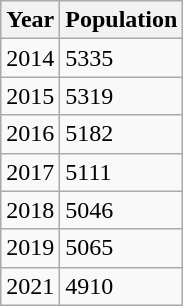<table class="wikitable">
<tr>
<th>Year</th>
<th>Population</th>
</tr>
<tr>
<td>2014</td>
<td>5335</td>
</tr>
<tr>
<td>2015</td>
<td>5319</td>
</tr>
<tr>
<td>2016</td>
<td>5182</td>
</tr>
<tr>
<td>2017</td>
<td>5111</td>
</tr>
<tr>
<td>2018</td>
<td>5046</td>
</tr>
<tr>
<td>2019</td>
<td>5065</td>
</tr>
<tr>
<td>2021</td>
<td>4910</td>
</tr>
</table>
